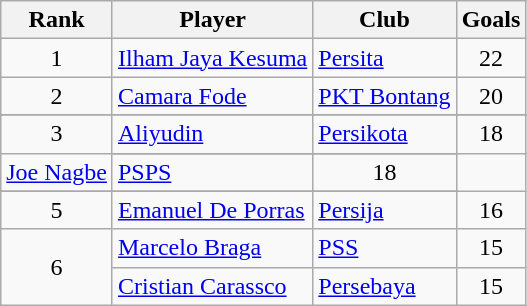<table class="wikitable" style="text-align:center">
<tr>
<th>Rank</th>
<th>Player</th>
<th>Club</th>
<th>Goals</th>
</tr>
<tr>
<td align="center">1</td>
<td align="left"> <a href='#'>Ilham Jaya Kesuma</a></td>
<td align="left"><a href='#'>Persita</a></td>
<td>22</td>
</tr>
<tr>
<td align="center">2</td>
<td align="left"> <a href='#'>Camara Fode</a></td>
<td align="left"><a href='#'>PKT Bontang</a></td>
<td>20</td>
</tr>
<tr align="center">
</tr>
<tr>
<td align="center" rowspan=2>3</td>
<td align="left"> <a href='#'>Aliyudin</a></td>
<td align="left"><a href='#'>Persikota</a></td>
<td>18</td>
</tr>
<tr align="center">
</tr>
<tr>
<td align="left"> <a href='#'>Joe Nagbe</a></td>
<td align="left"><a href='#'>PSPS</a></td>
<td>18</td>
</tr>
<tr align="center">
</tr>
<tr>
<td align="center">5</td>
<td align="left"> <a href='#'>Emanuel De Porras</a></td>
<td align="left"><a href='#'>Persija</a></td>
<td>16</td>
</tr>
<tr>
<td align="center" rowspan=2>6</td>
<td align="left"> <a href='#'>Marcelo Braga</a></td>
<td align="left"><a href='#'>PSS</a></td>
<td>15</td>
</tr>
<tr>
<td align="left"> <a href='#'>Cristian Carassco</a></td>
<td align="left"><a href='#'>Persebaya</a></td>
<td>15</td>
</tr>
</table>
